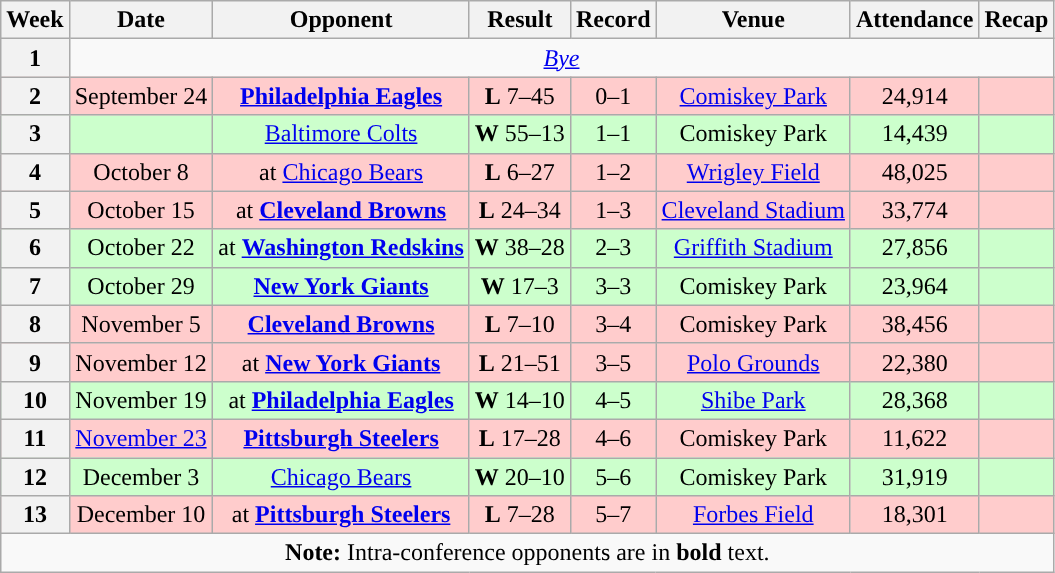<table class="wikitable" style="text-align:center">
<tr>
<th>Week</th>
<th>Date</th>
<th>Opponent</th>
<th>Result</th>
<th>Record</th>
<th>Venue</th>
<th>Attendance</th>
<th>Recap</th>
</tr>
<tr>
<th>1</th>
<td colspan="7"><em><a href='#'>Bye</a></em></td>
</tr>
<tr style="background:#fcc">
<th>2</th>
<td>September 24</td>
<td><strong><a href='#'>Philadelphia Eagles</a></strong></td>
<td><strong>L</strong> 7–45</td>
<td>0–1</td>
<td><a href='#'>Comiskey Park</a></td>
<td>24,914</td>
<td></td>
</tr>
<tr style="background:#cfc">
<th>3</th>
<td></td>
<td><a href='#'>Baltimore Colts</a></td>
<td><strong>W</strong> 55–13</td>
<td>1–1</td>
<td>Comiskey Park</td>
<td>14,439</td>
<td></td>
</tr>
<tr style="background:#fcc">
<th>4</th>
<td>October 8</td>
<td>at <a href='#'>Chicago Bears</a></td>
<td><strong>L</strong> 6–27</td>
<td>1–2</td>
<td><a href='#'>Wrigley Field</a></td>
<td>48,025</td>
<td></td>
</tr>
<tr style="background:#fcc">
<th>5</th>
<td>October 15</td>
<td>at <strong><a href='#'>Cleveland Browns</a></strong></td>
<td><strong>L</strong> 24–34</td>
<td>1–3</td>
<td><a href='#'>Cleveland Stadium</a></td>
<td>33,774</td>
<td></td>
</tr>
<tr style="background:#cfc">
<th>6</th>
<td>October 22</td>
<td>at <strong><a href='#'>Washington Redskins</a></strong></td>
<td><strong>W</strong> 38–28</td>
<td>2–3</td>
<td><a href='#'>Griffith Stadium</a></td>
<td>27,856</td>
<td></td>
</tr>
<tr style="background:#cfc">
<th>7</th>
<td>October 29</td>
<td><strong><a href='#'>New York Giants</a></strong></td>
<td><strong>W</strong> 17–3</td>
<td>3–3</td>
<td>Comiskey Park</td>
<td>23,964</td>
<td></td>
</tr>
<tr style="background:#fcc">
<th>8</th>
<td>November 5</td>
<td><strong><a href='#'>Cleveland Browns</a></strong></td>
<td><strong>L</strong> 7–10</td>
<td>3–4</td>
<td>Comiskey Park</td>
<td>38,456</td>
<td></td>
</tr>
<tr style="background:#fcc">
<th>9</th>
<td>November 12</td>
<td>at <strong><a href='#'>New York Giants</a></strong></td>
<td><strong>L</strong> 21–51</td>
<td>3–5</td>
<td><a href='#'>Polo Grounds</a></td>
<td>22,380</td>
<td></td>
</tr>
<tr style="background:#cfc">
<th>10</th>
<td>November 19</td>
<td>at <strong><a href='#'>Philadelphia Eagles</a></strong></td>
<td><strong>W</strong> 14–10</td>
<td>4–5</td>
<td><a href='#'>Shibe Park</a></td>
<td>28,368</td>
<td></td>
</tr>
<tr style="background:#fcc">
<th>11</th>
<td><a href='#'>November 23</a></td>
<td><strong><a href='#'>Pittsburgh Steelers</a></strong></td>
<td><strong>L</strong> 17–28</td>
<td>4–6</td>
<td>Comiskey Park</td>
<td>11,622</td>
<td></td>
</tr>
<tr style="background:#cfc">
<th>12</th>
<td>December 3</td>
<td><a href='#'>Chicago Bears</a></td>
<td><strong>W</strong> 20–10</td>
<td>5–6</td>
<td>Comiskey Park</td>
<td>31,919</td>
<td></td>
</tr>
<tr style="background:#fcc">
<th>13</th>
<td>December 10</td>
<td>at <strong><a href='#'>Pittsburgh Steelers</a></strong></td>
<td><strong>L</strong> 7–28</td>
<td>5–7</td>
<td><a href='#'>Forbes Field</a></td>
<td>18,301</td>
<td></td>
</tr>
<tr>
<td colspan="8"><strong>Note:</strong> Intra-conference opponents are in <strong>bold</strong> text.</td>
</tr>
</table>
